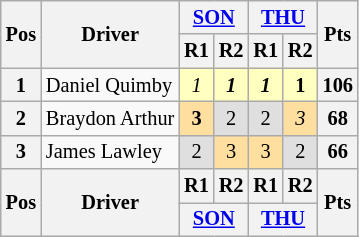<table class="wikitable" style="font-size:85%; text-align:center">
<tr>
<th rowspan=2 valign=middle>Pos</th>
<th rowspan=2 valign=middle>Driver</th>
<th colspan=2><a href='#'>SON</a></th>
<th colspan=2><a href='#'>THU</a></th>
<th rowspan=2 valign=middle>Pts</th>
</tr>
<tr>
<th>R1</th>
<th>R2</th>
<th>R1</th>
<th>R2</th>
</tr>
<tr>
<th>1</th>
<td align=left> Daniel Quimby</td>
<td style="background:#FFFFBF;"><em>1</em></td>
<td style="background:#FFFFBF;"><strong><em>1</em></strong></td>
<td style="background:#FFFFBF;"><strong><em>1</em></strong></td>
<td style="background:#FFFFBF;"><strong>1</strong></td>
<th>106</th>
</tr>
<tr>
<th>2</th>
<td align=left> Braydon Arthur</td>
<td style="background:#ffdf9f;"><strong>3</strong></td>
<td style="background:#DFDFDF;">2</td>
<td style="background:#DFDFDF;">2</td>
<td style="background:#ffdf9f;"><em>3</em></td>
<th>68</th>
</tr>
<tr>
<th>3</th>
<td align=left> James Lawley</td>
<td style="background:#DFDFDF;">2</td>
<td style="background:#ffdf9f;">3</td>
<td style="background:#ffdf9f;">3</td>
<td style="background:#DFDFDF;">2</td>
<th>66</th>
</tr>
<tr>
<th rowspan=2>Pos</th>
<th rowspan=2>Driver</th>
<th>R1</th>
<th>R2</th>
<th>R1</th>
<th>R2</th>
<th rowspan=2>Pts</th>
</tr>
<tr valign="top">
<th colspan=2><a href='#'>SON</a></th>
<th colspan=2><a href='#'>THU</a></th>
</tr>
</table>
